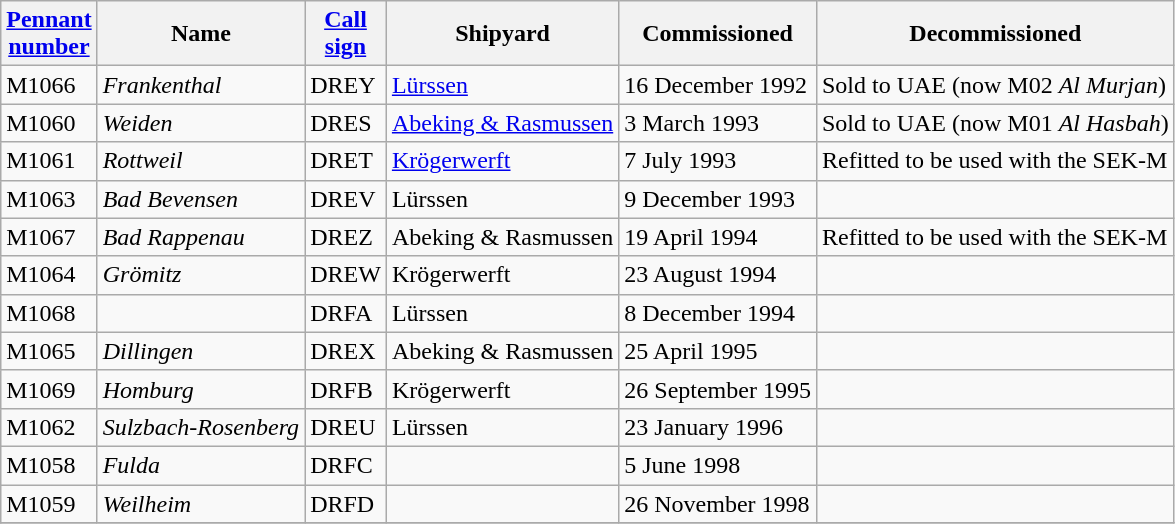<table class="wikitable">
<tr>
<th><a href='#'>Pennant<br>number</a></th>
<th>Name</th>
<th><a href='#'>Call<br>sign</a></th>
<th>Shipyard</th>
<th>Commissioned</th>
<th>Decommissioned</th>
</tr>
<tr>
<td>M1066</td>
<td><em>Frankenthal</em></td>
<td>DREY</td>
<td><a href='#'>Lürssen</a></td>
<td>16 December 1992</td>
<td>Sold to UAE (now M02 <em>Al Murjan</em>)</td>
</tr>
<tr>
<td>M1060</td>
<td><em>Weiden</em></td>
<td>DRES</td>
<td><a href='#'>Abeking & Rasmussen</a></td>
<td>3 March 1993</td>
<td>Sold to UAE (now M01 <em>Al Hasbah</em>)</td>
</tr>
<tr>
<td>M1061</td>
<td><em>Rottweil</em></td>
<td>DRET</td>
<td><a href='#'>Krögerwerft</a></td>
<td>7 July 1993</td>
<td>Refitted to be used with the SEK-M</td>
</tr>
<tr>
<td>M1063</td>
<td><em>Bad Bevensen</em></td>
<td>DREV</td>
<td>Lürssen</td>
<td>9 December 1993</td>
<td></td>
</tr>
<tr>
<td>M1067</td>
<td><em>Bad Rappenau</em></td>
<td>DREZ</td>
<td>Abeking  & Rasmussen</td>
<td>19 April 1994</td>
<td>Refitted to be used with the SEK-M</td>
</tr>
<tr>
<td>M1064</td>
<td><em>Grömitz</em></td>
<td>DREW</td>
<td>Krögerwerft</td>
<td>23 August 1994</td>
<td></td>
</tr>
<tr>
<td>M1068</td>
<td></td>
<td>DRFA</td>
<td>Lürssen</td>
<td>8 December 1994</td>
<td></td>
</tr>
<tr>
<td>M1065</td>
<td><em>Dillingen</em></td>
<td>DREX</td>
<td>Abeking  & Rasmussen</td>
<td>25 April 1995</td>
<td></td>
</tr>
<tr>
<td>M1069</td>
<td><em>Homburg</em></td>
<td>DRFB</td>
<td>Krögerwerft</td>
<td>26 September 1995</td>
<td></td>
</tr>
<tr>
<td>M1062</td>
<td><em>Sulzbach-Rosenberg</em></td>
<td>DREU</td>
<td>Lürssen</td>
<td>23 January 1996</td>
<td></td>
</tr>
<tr>
<td>M1058</td>
<td><em>Fulda</em></td>
<td>DRFC</td>
<td></td>
<td>5 June 1998</td>
<td></td>
</tr>
<tr>
<td>M1059</td>
<td><em>Weilheim</em></td>
<td>DRFD</td>
<td></td>
<td>26 November 1998</td>
<td></td>
</tr>
<tr>
</tr>
</table>
